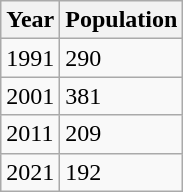<table class=wikitable>
<tr>
<th>Year</th>
<th>Population</th>
</tr>
<tr>
<td>1991</td>
<td>290</td>
</tr>
<tr>
<td>2001</td>
<td>381</td>
</tr>
<tr>
<td>2011</td>
<td>209</td>
</tr>
<tr>
<td>2021</td>
<td>192</td>
</tr>
</table>
